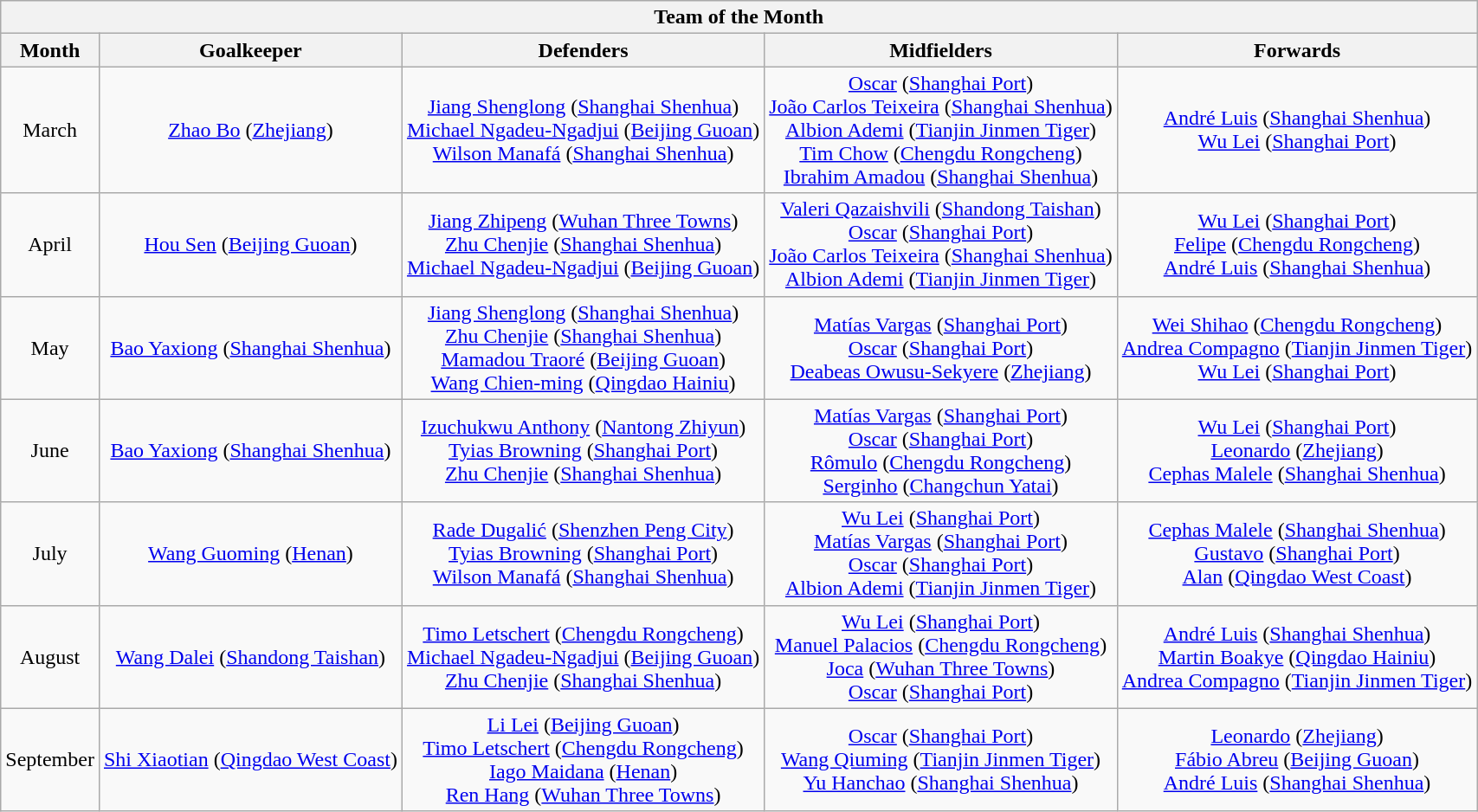<table class="wikitable" style="text-align:center">
<tr>
<th colspan="5">Team of the Month</th>
</tr>
<tr>
<th>Month</th>
<th><strong>Goalkeeper</strong></th>
<th><strong>Defenders</strong></th>
<th><strong>Midfielders</strong></th>
<th><strong>Forwards</strong></th>
</tr>
<tr>
<td>March</td>
<td> <a href='#'>Zhao Bo</a> (<a href='#'>Zhejiang</a>)</td>
<td> <a href='#'>Jiang Shenglong</a> (<a href='#'>Shanghai Shenhua</a>)<br> <a href='#'>Michael Ngadeu-Ngadjui</a> (<a href='#'>Beijing Guoan</a>)<br> <a href='#'>Wilson Manafá</a> (<a href='#'>Shanghai Shenhua</a>)</td>
<td> <a href='#'>Oscar</a> (<a href='#'>Shanghai Port</a>)<br> <a href='#'>João Carlos Teixeira</a> (<a href='#'>Shanghai Shenhua</a>)<br> <a href='#'>Albion Ademi</a> (<a href='#'>Tianjin Jinmen Tiger</a>)<br> <a href='#'>Tim Chow</a> (<a href='#'>Chengdu Rongcheng</a>)<br> <a href='#'>Ibrahim Amadou</a> (<a href='#'>Shanghai Shenhua</a>)</td>
<td> <a href='#'>André Luis</a> (<a href='#'>Shanghai Shenhua</a>)<br> <a href='#'>Wu Lei</a> (<a href='#'>Shanghai Port</a>)</td>
</tr>
<tr>
<td>April</td>
<td> <a href='#'>Hou Sen</a> (<a href='#'>Beijing Guoan</a>)</td>
<td> <a href='#'>Jiang Zhipeng</a> (<a href='#'>Wuhan Three Towns</a>)<br> <a href='#'>Zhu Chenjie</a> (<a href='#'>Shanghai Shenhua</a>)<br> <a href='#'>Michael Ngadeu-Ngadjui</a> (<a href='#'>Beijing Guoan</a>)</td>
<td> <a href='#'>Valeri Qazaishvili</a> (<a href='#'>Shandong Taishan</a>)<br> <a href='#'>Oscar</a> (<a href='#'>Shanghai Port</a>)<br> <a href='#'>João Carlos Teixeira</a> (<a href='#'>Shanghai Shenhua</a>)<br> <a href='#'>Albion Ademi</a> (<a href='#'>Tianjin Jinmen Tiger</a>)</td>
<td> <a href='#'>Wu Lei</a> (<a href='#'>Shanghai Port</a>)<br> <a href='#'>Felipe</a> (<a href='#'>Chengdu Rongcheng</a>)<br> <a href='#'>André Luis</a> (<a href='#'>Shanghai Shenhua</a>)</td>
</tr>
<tr>
<td>May</td>
<td> <a href='#'>Bao Yaxiong</a> (<a href='#'>Shanghai Shenhua</a>)</td>
<td> <a href='#'>Jiang Shenglong</a> (<a href='#'>Shanghai Shenhua</a>)<br> <a href='#'>Zhu Chenjie</a> (<a href='#'>Shanghai Shenhua</a>)<br> <a href='#'>Mamadou Traoré</a> (<a href='#'>Beijing Guoan</a>)<br> <a href='#'>Wang Chien-ming</a> (<a href='#'>Qingdao Hainiu</a>)</td>
<td> <a href='#'>Matías Vargas</a> (<a href='#'>Shanghai Port</a>)<br> <a href='#'>Oscar</a> (<a href='#'>Shanghai Port</a>)<br> <a href='#'>Deabeas Owusu-Sekyere</a> (<a href='#'>Zhejiang</a>)</td>
<td> <a href='#'>Wei Shihao</a> (<a href='#'>Chengdu Rongcheng</a>)<br> <a href='#'>Andrea Compagno</a> (<a href='#'>Tianjin Jinmen Tiger</a>)<br> <a href='#'>Wu Lei</a> (<a href='#'>Shanghai Port</a>)</td>
</tr>
<tr>
<td>June</td>
<td> <a href='#'>Bao Yaxiong</a> (<a href='#'>Shanghai Shenhua</a>)</td>
<td> <a href='#'>Izuchukwu Anthony</a> (<a href='#'>Nantong Zhiyun</a>)<br> <a href='#'>Tyias Browning</a> (<a href='#'>Shanghai Port</a>)<br> <a href='#'>Zhu Chenjie</a> (<a href='#'>Shanghai Shenhua</a>)</td>
<td> <a href='#'>Matías Vargas</a> (<a href='#'>Shanghai Port</a>)<br> <a href='#'>Oscar</a> (<a href='#'>Shanghai Port</a>)<br> <a href='#'>Rômulo</a> (<a href='#'>Chengdu Rongcheng</a>)<br> <a href='#'>Serginho</a> (<a href='#'>Changchun Yatai</a>)</td>
<td> <a href='#'>Wu Lei</a> (<a href='#'>Shanghai Port</a>)<br> <a href='#'>Leonardo</a> (<a href='#'>Zhejiang</a>)<br> <a href='#'>Cephas Malele</a> (<a href='#'>Shanghai Shenhua</a>)</td>
</tr>
<tr>
<td>July</td>
<td> <a href='#'>Wang Guoming</a> (<a href='#'>Henan</a>)</td>
<td> <a href='#'>Rade Dugalić</a> (<a href='#'>Shenzhen Peng City</a>)<br> <a href='#'>Tyias Browning</a> (<a href='#'>Shanghai Port</a>)<br> <a href='#'>Wilson Manafá</a> (<a href='#'>Shanghai Shenhua</a>)</td>
<td> <a href='#'>Wu Lei</a> (<a href='#'>Shanghai Port</a>)<br> <a href='#'>Matías Vargas</a> (<a href='#'>Shanghai Port</a>)<br> <a href='#'>Oscar</a> (<a href='#'>Shanghai Port</a>)<br> <a href='#'>Albion Ademi</a> (<a href='#'>Tianjin Jinmen Tiger</a>)</td>
<td> <a href='#'>Cephas Malele</a> (<a href='#'>Shanghai Shenhua</a>)<br> <a href='#'>Gustavo</a> (<a href='#'>Shanghai Port</a>)<br> <a href='#'>Alan</a> (<a href='#'>Qingdao West Coast</a>)</td>
</tr>
<tr>
<td>August</td>
<td> <a href='#'>Wang Dalei</a> (<a href='#'>Shandong Taishan</a>)</td>
<td> <a href='#'>Timo Letschert</a> (<a href='#'>Chengdu Rongcheng</a>)<br> <a href='#'>Michael Ngadeu-Ngadjui</a> (<a href='#'>Beijing Guoan</a>)<br> <a href='#'>Zhu Chenjie</a> (<a href='#'>Shanghai Shenhua</a>)</td>
<td> <a href='#'>Wu Lei</a> (<a href='#'>Shanghai Port</a>)<br> <a href='#'>Manuel Palacios</a> (<a href='#'>Chengdu Rongcheng</a>)<br> <a href='#'>Joca</a> (<a href='#'>Wuhan Three Towns</a>)<br> <a href='#'>Oscar</a> (<a href='#'>Shanghai Port</a>)</td>
<td> <a href='#'>André Luis</a> (<a href='#'>Shanghai Shenhua</a>)<br> <a href='#'>Martin Boakye</a> (<a href='#'>Qingdao Hainiu</a>)<br> <a href='#'>Andrea Compagno</a> (<a href='#'>Tianjin Jinmen Tiger</a>)</td>
</tr>
<tr>
<td>September</td>
<td> <a href='#'>Shi Xiaotian</a> (<a href='#'>Qingdao West Coast</a>)</td>
<td> <a href='#'>Li Lei</a> (<a href='#'>Beijing Guoan</a>)<br> <a href='#'>Timo Letschert</a> (<a href='#'>Chengdu Rongcheng</a>)<br> <a href='#'>Iago Maidana</a> (<a href='#'>Henan</a>)<br> <a href='#'>Ren Hang</a> (<a href='#'>Wuhan Three Towns</a>)</td>
<td> <a href='#'>Oscar</a> (<a href='#'>Shanghai Port</a>)<br> <a href='#'>Wang Qiuming</a> (<a href='#'>Tianjin Jinmen Tiger</a>)<br> <a href='#'>Yu Hanchao</a> (<a href='#'>Shanghai Shenhua</a>)</td>
<td> <a href='#'>Leonardo</a> (<a href='#'>Zhejiang</a>)<br> <a href='#'>Fábio Abreu</a> (<a href='#'>Beijing Guoan</a>)<br> <a href='#'>André Luis</a> (<a href='#'>Shanghai Shenhua</a>)</td>
</tr>
</table>
